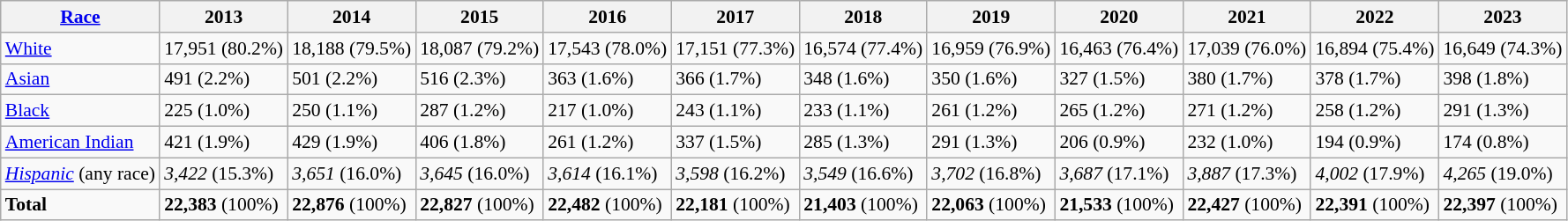<table class="wikitable sortable" style="font-size:90%">
<tr>
<th><a href='#'>Race</a></th>
<th>2013</th>
<th>2014</th>
<th>2015</th>
<th>2016</th>
<th>2017</th>
<th>2018</th>
<th>2019</th>
<th>2020</th>
<th>2021</th>
<th>2022</th>
<th>2023</th>
</tr>
<tr>
<td><a href='#'>White</a></td>
<td>17,951 (80.2%)</td>
<td>18,188 (79.5%)</td>
<td>18,087 (79.2%)</td>
<td>17,543 (78.0%)</td>
<td>17,151 (77.3%)</td>
<td>16,574 (77.4%)</td>
<td>16,959 (76.9%)</td>
<td>16,463 (76.4%)</td>
<td>17,039 (76.0%)</td>
<td>16,894 (75.4%)</td>
<td>16,649 (74.3%)</td>
</tr>
<tr>
<td><a href='#'>Asian</a></td>
<td>491 (2.2%)</td>
<td>501 (2.2%)</td>
<td>516 (2.3%)</td>
<td>363 (1.6%)</td>
<td>366 (1.7%)</td>
<td>348 (1.6%)</td>
<td>350 (1.6%)</td>
<td>327 (1.5%)</td>
<td>380 (1.7%)</td>
<td>378 (1.7%)</td>
<td>398 (1.8%)</td>
</tr>
<tr>
<td><a href='#'>Black</a></td>
<td>225 (1.0%)</td>
<td>250 (1.1%)</td>
<td>287 (1.2%)</td>
<td>217 (1.0%)</td>
<td>243 (1.1%)</td>
<td>233 (1.1%)</td>
<td>261 (1.2%)</td>
<td>265 (1.2%)</td>
<td>271 (1.2%)</td>
<td>258 (1.2%)</td>
<td>291 (1.3%)</td>
</tr>
<tr>
<td><a href='#'>American Indian</a></td>
<td>421 (1.9%)</td>
<td>429 (1.9%)</td>
<td>406 (1.8%)</td>
<td>261 (1.2%)</td>
<td>337 (1.5%)</td>
<td>285 (1.3%)</td>
<td>291 (1.3%)</td>
<td>206 (0.9%)</td>
<td>232 (1.0%)</td>
<td>194 (0.9%)</td>
<td>174 (0.8%)</td>
</tr>
<tr>
<td><em><a href='#'>Hispanic</a></em> (any race)</td>
<td><em>3,422</em> (15.3%)</td>
<td><em>3,651</em> (16.0%)</td>
<td><em>3,645</em> (16.0%)</td>
<td><em>3,614</em> (16.1%)</td>
<td><em>3,598</em> (16.2%)</td>
<td><em>3,549</em> (16.6%)</td>
<td><em>3,702</em> (16.8%)</td>
<td><em>3,687</em> (17.1%)</td>
<td><em>3,887</em> (17.3%)</td>
<td><em>4,002</em> (17.9%)</td>
<td><em>4,265</em> (19.0%)</td>
</tr>
<tr>
<td><strong>Total</strong></td>
<td><strong>22,383</strong> (100%)</td>
<td><strong>22,876</strong> (100%)</td>
<td><strong>22,827</strong> (100%)</td>
<td><strong>22,482</strong> (100%)</td>
<td><strong>22,181</strong> (100%)</td>
<td><strong>21,403</strong> (100%)</td>
<td><strong>22,063</strong> (100%)</td>
<td><strong>21,533</strong> (100%)</td>
<td><strong>22,427</strong> (100%)</td>
<td><strong>22,391</strong> (100%)</td>
<td><strong>22,397</strong> (100%)</td>
</tr>
</table>
